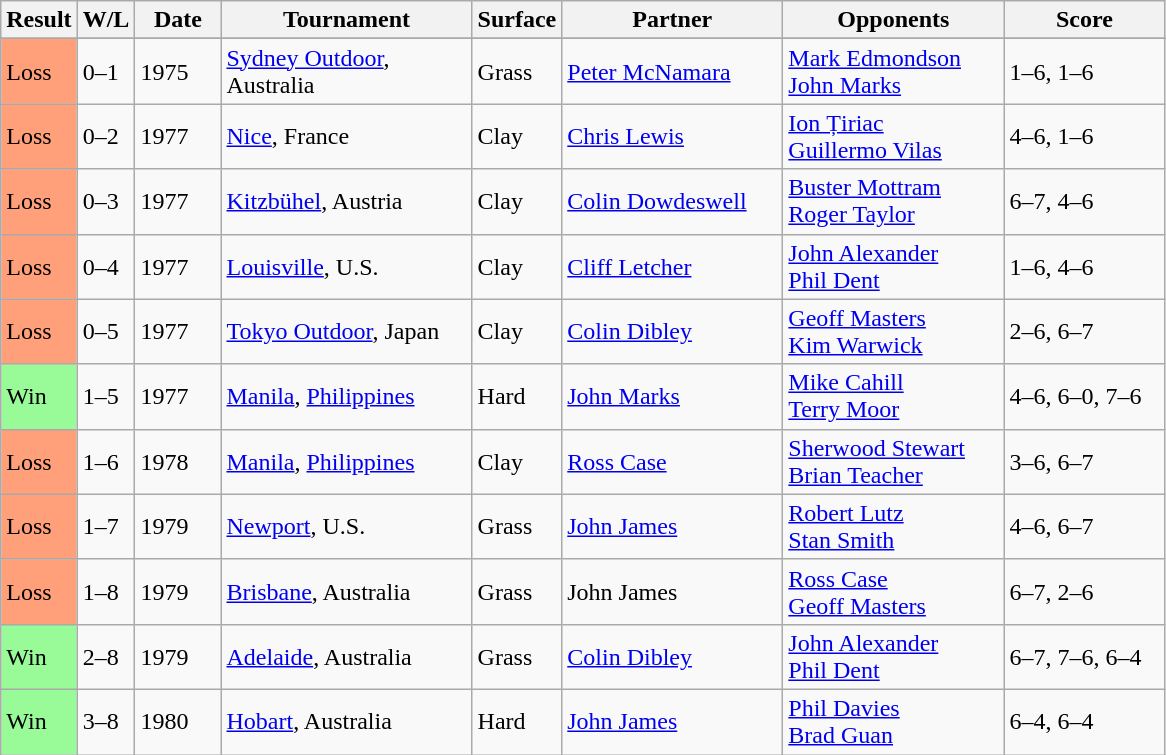<table class="sortable wikitable">
<tr>
<th style="width:40px">Result</th>
<th style="width:30px" class="unsortable">W/L</th>
<th style="width:50px">Date</th>
<th style="width:160px">Tournament</th>
<th style="width:50px">Surface</th>
<th style="width:140px">Partner</th>
<th style="width:140px">Opponents</th>
<th style="width:100px" class="unsortable">Score</th>
</tr>
<tr>
</tr>
<tr>
<td style="background:#ffa07a;">Loss</td>
<td>0–1</td>
<td>1975</td>
<td><a href='#'>Sydney Outdoor</a>, Australia</td>
<td>Grass</td>
<td> <a href='#'>Peter McNamara</a></td>
<td> <a href='#'>Mark Edmondson</a> <br>  <a href='#'>John Marks</a></td>
<td>1–6, 1–6</td>
</tr>
<tr>
<td style="background:#ffa07a;">Loss</td>
<td>0–2</td>
<td>1977</td>
<td><a href='#'>Nice</a>, France</td>
<td>Clay</td>
<td> <a href='#'>Chris Lewis</a></td>
<td> <a href='#'>Ion Țiriac</a> <br>  <a href='#'>Guillermo Vilas</a></td>
<td>4–6, 1–6</td>
</tr>
<tr>
<td style="background:#ffa07a;">Loss</td>
<td>0–3</td>
<td>1977</td>
<td><a href='#'>Kitzbühel</a>, Austria</td>
<td>Clay</td>
<td> <a href='#'>Colin Dowdeswell</a></td>
<td> <a href='#'>Buster Mottram</a> <br>  <a href='#'>Roger Taylor</a></td>
<td>6–7, 4–6</td>
</tr>
<tr>
<td style="background:#ffa07a;">Loss</td>
<td>0–4</td>
<td>1977</td>
<td><a href='#'>Louisville</a>, U.S.</td>
<td>Clay</td>
<td> <a href='#'>Cliff Letcher</a></td>
<td> <a href='#'>John Alexander</a> <br>  <a href='#'>Phil Dent</a></td>
<td>1–6, 4–6</td>
</tr>
<tr>
<td style="background:#ffa07a;">Loss</td>
<td>0–5</td>
<td>1977</td>
<td><a href='#'>Tokyo Outdoor</a>, Japan</td>
<td>Clay</td>
<td> <a href='#'>Colin Dibley</a></td>
<td> <a href='#'>Geoff Masters</a> <br>  <a href='#'>Kim Warwick</a></td>
<td>2–6, 6–7</td>
</tr>
<tr>
<td style="background:#98fb98;">Win</td>
<td>1–5</td>
<td>1977</td>
<td><a href='#'>Manila</a>, <a href='#'>Philippines</a></td>
<td>Hard</td>
<td> <a href='#'>John Marks</a></td>
<td> <a href='#'>Mike Cahill</a> <br>  <a href='#'>Terry Moor</a></td>
<td>4–6, 6–0, 7–6</td>
</tr>
<tr>
<td style="background:#ffa07a;">Loss</td>
<td>1–6</td>
<td>1978</td>
<td><a href='#'>Manila</a>, <a href='#'>Philippines</a></td>
<td>Clay</td>
<td> <a href='#'>Ross Case</a></td>
<td> <a href='#'>Sherwood Stewart</a> <br>  <a href='#'>Brian Teacher</a></td>
<td>3–6, 6–7</td>
</tr>
<tr>
<td style="background:#ffa07a;">Loss</td>
<td>1–7</td>
<td>1979</td>
<td><a href='#'>Newport</a>, U.S.</td>
<td>Grass</td>
<td> <a href='#'>John James</a></td>
<td> <a href='#'>Robert Lutz</a> <br>  <a href='#'>Stan Smith</a></td>
<td>4–6, 6–7</td>
</tr>
<tr>
<td style="background:#ffa07a;">Loss</td>
<td>1–8</td>
<td>1979</td>
<td><a href='#'>Brisbane</a>, Australia</td>
<td>Grass</td>
<td> John James</td>
<td> <a href='#'>Ross Case</a> <br>  <a href='#'>Geoff Masters</a></td>
<td>6–7, 2–6</td>
</tr>
<tr>
<td style="background:#98fb98;">Win</td>
<td>2–8</td>
<td>1979</td>
<td><a href='#'>Adelaide</a>, Australia</td>
<td>Grass</td>
<td> <a href='#'>Colin Dibley</a></td>
<td> <a href='#'>John Alexander</a> <br>  <a href='#'>Phil Dent</a></td>
<td>6–7, 7–6, 6–4</td>
</tr>
<tr>
<td style="background:#98fb98;">Win</td>
<td>3–8</td>
<td>1980</td>
<td><a href='#'>Hobart</a>, Australia</td>
<td>Hard</td>
<td> <a href='#'>John James</a></td>
<td> <a href='#'>Phil Davies</a> <br>  <a href='#'>Brad Guan</a></td>
<td>6–4, 6–4</td>
</tr>
</table>
